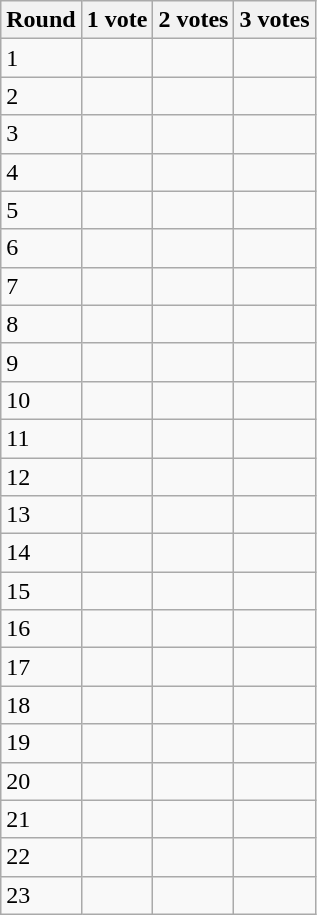<table class="wikitable">
<tr>
<th>Round</th>
<th>1 vote</th>
<th>2 votes</th>
<th>3 votes</th>
</tr>
<tr>
<td>1</td>
<td></td>
<td></td>
<td></td>
</tr>
<tr>
<td>2</td>
<td></td>
<td></td>
<td></td>
</tr>
<tr>
<td>3</td>
<td></td>
<td></td>
<td></td>
</tr>
<tr>
<td>4</td>
<td></td>
<td></td>
<td></td>
</tr>
<tr>
<td>5</td>
<td></td>
<td></td>
<td></td>
</tr>
<tr>
<td>6</td>
<td></td>
<td></td>
<td></td>
</tr>
<tr>
<td>7</td>
<td></td>
<td></td>
<td></td>
</tr>
<tr>
<td>8</td>
<td></td>
<td></td>
<td></td>
</tr>
<tr>
<td>9</td>
<td></td>
<td></td>
<td></td>
</tr>
<tr>
<td>10</td>
<td></td>
<td></td>
<td></td>
</tr>
<tr>
<td>11</td>
<td></td>
<td></td>
<td></td>
</tr>
<tr>
<td>12</td>
<td></td>
<td></td>
<td></td>
</tr>
<tr>
<td>13</td>
<td></td>
<td></td>
<td></td>
</tr>
<tr>
<td>14</td>
<td></td>
<td></td>
<td></td>
</tr>
<tr>
<td>15</td>
<td></td>
<td></td>
<td></td>
</tr>
<tr>
<td>16</td>
<td></td>
<td></td>
<td></td>
</tr>
<tr>
<td>17</td>
<td></td>
<td></td>
<td></td>
</tr>
<tr>
<td>18</td>
<td></td>
<td></td>
<td></td>
</tr>
<tr>
<td>19</td>
<td></td>
<td></td>
<td></td>
</tr>
<tr>
<td>20</td>
<td></td>
<td></td>
<td></td>
</tr>
<tr>
<td>21</td>
<td></td>
<td></td>
<td></td>
</tr>
<tr>
<td>22</td>
<td></td>
<td></td>
<td></td>
</tr>
<tr>
<td>23</td>
<td></td>
<td></td>
<td></td>
</tr>
</table>
